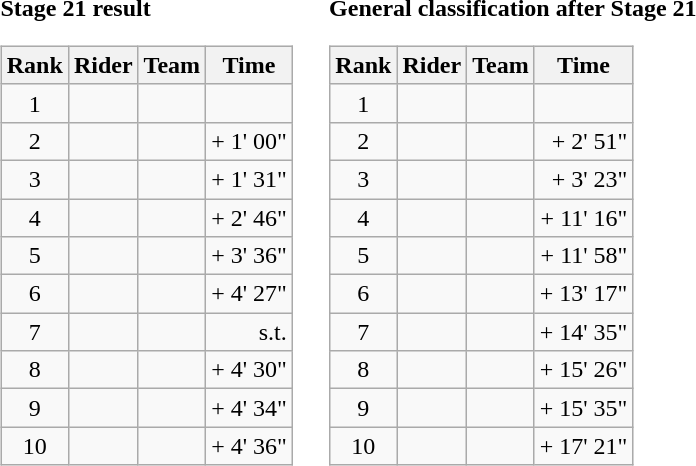<table>
<tr>
<td><strong>Stage 21 result</strong><br><table class="wikitable">
<tr>
<th scope="col">Rank</th>
<th scope="col">Rider</th>
<th scope="col">Team</th>
<th scope="col">Time</th>
</tr>
<tr>
<td style="text-align:center;">1</td>
<td></td>
<td></td>
<td style="text-align:right;"></td>
</tr>
<tr>
<td style="text-align:center;">2</td>
<td></td>
<td></td>
<td style="text-align:right;">+ 1' 00"</td>
</tr>
<tr>
<td style="text-align:center;">3</td>
<td></td>
<td></td>
<td style="text-align:right;">+ 1' 31"</td>
</tr>
<tr>
<td style="text-align:center;">4</td>
<td></td>
<td></td>
<td style="text-align:right;">+ 2' 46"</td>
</tr>
<tr>
<td style="text-align:center;">5</td>
<td></td>
<td></td>
<td style="text-align:right;">+ 3' 36"</td>
</tr>
<tr>
<td style="text-align:center;">6</td>
<td></td>
<td></td>
<td style="text-align:right;">+ 4' 27"</td>
</tr>
<tr>
<td style="text-align:center;">7</td>
<td></td>
<td></td>
<td style="text-align:right;">s.t.</td>
</tr>
<tr>
<td style="text-align:center;">8</td>
<td></td>
<td></td>
<td style="text-align:right;">+ 4' 30"</td>
</tr>
<tr>
<td style="text-align:center;">9</td>
<td></td>
<td></td>
<td style="text-align:right;">+ 4' 34"</td>
</tr>
<tr>
<td style="text-align:center;">10</td>
<td></td>
<td></td>
<td style="text-align:right;">+ 4' 36"</td>
</tr>
</table>
</td>
<td></td>
<td><strong>General classification after Stage 21</strong><br><table class="wikitable">
<tr>
<th scope="col">Rank</th>
<th scope="col">Rider</th>
<th scope="col">Team</th>
<th scope="col">Time</th>
</tr>
<tr>
<td style="text-align:center;">1</td>
<td></td>
<td></td>
<td style="text-align:right;"></td>
</tr>
<tr>
<td style="text-align:center;">2</td>
<td></td>
<td></td>
<td style="text-align:right;">+ 2' 51"</td>
</tr>
<tr>
<td style="text-align:center;">3</td>
<td></td>
<td></td>
<td style="text-align:right;">+ 3' 23"</td>
</tr>
<tr>
<td style="text-align:center;">4</td>
<td></td>
<td></td>
<td style="text-align:right;">+ 11' 16"</td>
</tr>
<tr>
<td style="text-align:center;">5</td>
<td></td>
<td></td>
<td style="text-align:right;">+ 11' 58"</td>
</tr>
<tr>
<td style="text-align:center;">6</td>
<td></td>
<td></td>
<td style="text-align:right;">+ 13' 17"</td>
</tr>
<tr>
<td style="text-align:center;">7</td>
<td></td>
<td></td>
<td style="text-align:right;">+ 14' 35"</td>
</tr>
<tr>
<td style="text-align:center;">8</td>
<td></td>
<td></td>
<td style="text-align:right;">+ 15' 26"</td>
</tr>
<tr>
<td style="text-align:center;">9</td>
<td></td>
<td></td>
<td style="text-align:right;">+ 15' 35"</td>
</tr>
<tr>
<td style="text-align:center;">10</td>
<td></td>
<td></td>
<td style="text-align:right;">+ 17' 21"</td>
</tr>
</table>
</td>
</tr>
</table>
